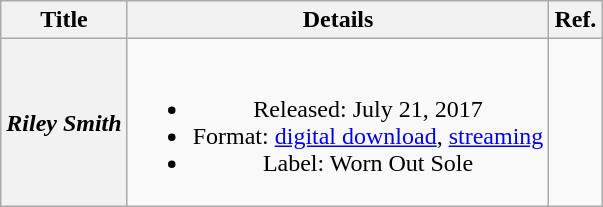<table class="wikitable plainrowheaders" style="text-align:center;">
<tr>
<th scope="col">Title</th>
<th>Details</th>
<th>Ref.</th>
</tr>
<tr>
<th scope="row"><em>Riley Smith</em></th>
<td><br><ul><li>Released: July 21, 2017</li><li>Format: <a href='#'>digital download</a>, <a href='#'>streaming</a></li><li>Label: Worn Out Sole</li></ul></td>
<td></td>
</tr>
</table>
